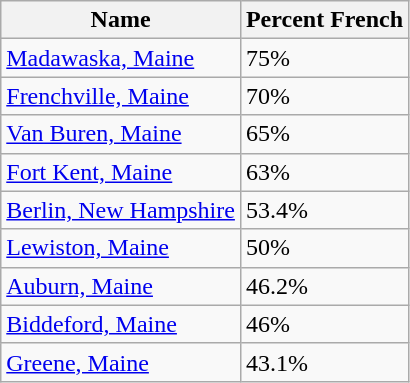<table class="wikitable sortable">
<tr>
<th>Name</th>
<th>Percent French</th>
</tr>
<tr>
<td><a href='#'>Madawaska, Maine</a></td>
<td>75%</td>
</tr>
<tr>
<td><a href='#'>Frenchville, Maine</a></td>
<td>70%</td>
</tr>
<tr>
<td><a href='#'>Van Buren, Maine</a></td>
<td>65%</td>
</tr>
<tr>
<td><a href='#'>Fort Kent, Maine</a></td>
<td>63%</td>
</tr>
<tr>
<td><a href='#'>Berlin, New Hampshire</a></td>
<td>53.4%</td>
</tr>
<tr>
<td><a href='#'>Lewiston, Maine</a></td>
<td>50% </tr></td>
</tr>
<tr>
<td><a href='#'>Auburn, Maine</a></td>
<td>46.2%</td>
</tr>
<tr>
<td><a href='#'>Biddeford, Maine</a></td>
<td>46% </tr></td>
</tr>
<tr>
<td><a href='#'>Greene, Maine</a></td>
<td>43.1% </tr></td>
</tr>
</table>
